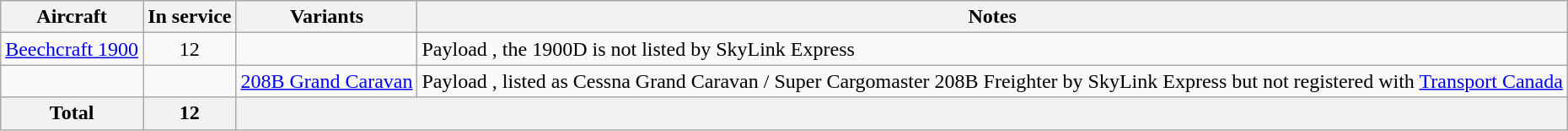<table class="wikitable" style="margin:1em auto; border-collapse:collapse;text-align:left">
<tr>
<th>Aircraft</th>
<th>In service</th>
<th>Variants</th>
<th>Notes</th>
</tr>
<tr>
<td><a href='#'>Beechcraft 1900</a></td>
<td align=center>12</td>
<td></td>
<td>Payload , the 1900D is not listed by SkyLink Express</td>
</tr>
<tr>
<td></td>
<td align=center></td>
<td><a href='#'>208B Grand Caravan</a></td>
<td>Payload , listed as Cessna Grand Caravan / Super Cargomaster 208B Freighter by SkyLink Express but not registered with <a href='#'>Transport Canada</a></td>
</tr>
<tr>
<th>Total</th>
<th align=center>12</th>
<th colspan="2"></th>
</tr>
</table>
